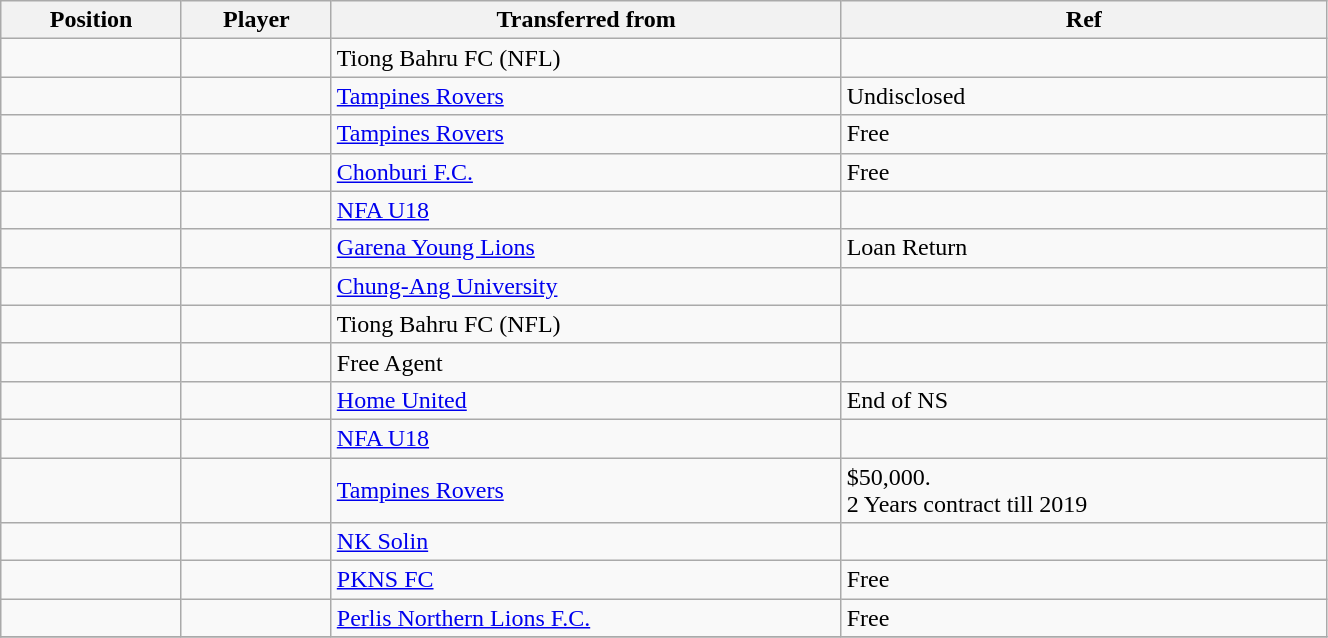<table class="wikitable sortable" style="width:70%; text-align:center; font-size:100%; text-align:left;">
<tr>
<th><strong>Position</strong></th>
<th><strong>Player</strong></th>
<th><strong>Transferred from</strong></th>
<th><strong>Ref</strong></th>
</tr>
<tr>
<td></td>
<td></td>
<td> Tiong Bahru FC (NFL)</td>
<td></td>
</tr>
<tr>
<td></td>
<td></td>
<td> <a href='#'>Tampines Rovers</a></td>
<td>Undisclosed </td>
</tr>
<tr>
<td></td>
<td></td>
<td> <a href='#'>Tampines Rovers</a></td>
<td>Free </td>
</tr>
<tr>
<td></td>
<td></td>
<td> <a href='#'>Chonburi F.C.</a></td>
<td>Free </td>
</tr>
<tr>
<td></td>
<td></td>
<td> <a href='#'>NFA U18</a></td>
<td></td>
</tr>
<tr>
<td></td>
<td></td>
<td> <a href='#'>Garena Young Lions</a></td>
<td>Loan Return</td>
</tr>
<tr>
<td></td>
<td></td>
<td> <a href='#'>Chung-Ang University</a></td>
<td></td>
</tr>
<tr>
<td></td>
<td></td>
<td> Tiong Bahru FC (NFL)</td>
<td></td>
</tr>
<tr>
<td></td>
<td></td>
<td>Free Agent</td>
<td></td>
</tr>
<tr>
<td></td>
<td></td>
<td> <a href='#'>Home United</a></td>
<td>End of NS</td>
</tr>
<tr>
<td></td>
<td></td>
<td> <a href='#'>NFA U18</a></td>
<td></td>
</tr>
<tr>
<td></td>
<td></td>
<td> <a href='#'>Tampines Rovers</a></td>
<td>$50,000.  <br> 2 Years contract till 2019 </td>
</tr>
<tr>
<td></td>
<td></td>
<td> <a href='#'>NK Solin</a></td>
<td></td>
</tr>
<tr>
<td></td>
<td></td>
<td> <a href='#'>PKNS FC</a></td>
<td>Free </td>
</tr>
<tr>
<td></td>
<td></td>
<td> <a href='#'>Perlis Northern Lions F.C.</a></td>
<td>Free  </td>
</tr>
<tr>
</tr>
</table>
